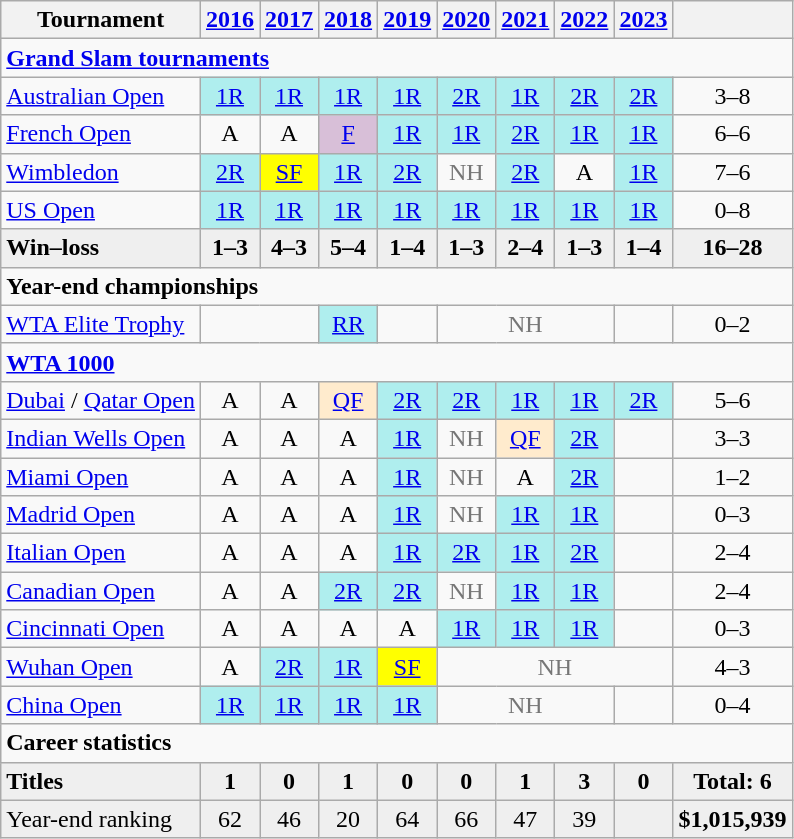<table class="wikitable" style=text-align:center>
<tr>
<th>Tournament</th>
<th><a href='#'>2016</a></th>
<th><a href='#'>2017</a></th>
<th><a href='#'>2018</a></th>
<th><a href='#'>2019</a></th>
<th><a href='#'>2020</a></th>
<th><a href='#'>2021</a></th>
<th><a href='#'>2022</a></th>
<th><a href='#'>2023</a></th>
<th></th>
</tr>
<tr>
<td colspan="11" align="left"><strong><a href='#'>Grand Slam tournaments</a></strong></td>
</tr>
<tr>
<td align=left><a href='#'>Australian Open</a></td>
<td bgcolor=afeeee><a href='#'>1R</a></td>
<td bgcolor=afeeee><a href='#'>1R</a></td>
<td bgcolor=afeeee><a href='#'>1R</a></td>
<td bgcolor=afeeee><a href='#'>1R</a></td>
<td bgcolor=afeeee><a href='#'>2R</a></td>
<td bgcolor=afeeee><a href='#'>1R</a></td>
<td bgcolor=afeeee><a href='#'>2R</a></td>
<td bgcolor=afeeee><a href='#'>2R</a></td>
<td>3–8</td>
</tr>
<tr>
<td align=left><a href='#'>French Open</a></td>
<td>A</td>
<td>A</td>
<td bgcolor=thistle><a href='#'>F</a></td>
<td bgcolor=afeeee><a href='#'>1R</a></td>
<td bgcolor=afeeee><a href='#'>1R</a></td>
<td bgcolor=afeeee><a href='#'>2R</a></td>
<td bgcolor=afeeee><a href='#'>1R</a></td>
<td bgcolor=afeeee><a href='#'>1R</a></td>
<td>6–6</td>
</tr>
<tr>
<td align=left><a href='#'>Wimbledon</a></td>
<td bgcolor=afeeee><a href='#'>2R</a></td>
<td bgcolor=yellow><a href='#'>SF</a></td>
<td bgcolor=afeeee><a href='#'>1R</a></td>
<td bgcolor=afeeee><a href='#'>2R</a></td>
<td style=color:#767676>NH</td>
<td bgcolor=afeeee><a href='#'>2R</a></td>
<td>A</td>
<td bgcolor=afeeee><a href='#'>1R</a></td>
<td>7–6</td>
</tr>
<tr>
<td align=left><a href='#'>US Open</a></td>
<td bgcolor=afeeee><a href='#'>1R</a></td>
<td bgcolor=afeeee><a href='#'>1R</a></td>
<td bgcolor=afeeee><a href='#'>1R</a></td>
<td bgcolor=afeeee><a href='#'>1R</a></td>
<td bgcolor=afeeee><a href='#'>1R</a></td>
<td bgcolor=afeeee><a href='#'>1R</a></td>
<td bgcolor=afeeee><a href='#'>1R</a></td>
<td bgcolor=afeeee><a href='#'>1R</a></td>
<td>0–8</td>
</tr>
<tr style=background:#efefef;font-weight:bold>
<td align=left>Win–loss</td>
<td>1–3</td>
<td>4–3</td>
<td>5–4</td>
<td>1–4</td>
<td>1–3</td>
<td>2–4</td>
<td>1–3</td>
<td>1–4</td>
<td>16–28</td>
</tr>
<tr>
<td colspan="11" align="left"><strong>Year-end championships</strong></td>
</tr>
<tr>
<td align=left><a href='#'>WTA Elite Trophy</a></td>
<td colspan="2"></td>
<td bgcolor=afeeee><a href='#'>RR</a></td>
<td></td>
<td colspan="3" style="color:#767676">NH</td>
<td></td>
<td>0–2</td>
</tr>
<tr>
<td colspan="11" align="left"><strong><a href='#'>WTA 1000</a></strong></td>
</tr>
<tr>
<td align=left><a href='#'>Dubai</a> / <a href='#'>Qatar Open</a></td>
<td>A</td>
<td>A</td>
<td bgcolor=ffebcd><a href='#'>QF</a></td>
<td bgcolor=afeeee><a href='#'>2R</a></td>
<td bgcolor=afeeee><a href='#'>2R</a></td>
<td bgcolor=afeeee><a href='#'>1R</a></td>
<td bgcolor=afeeee><a href='#'>1R</a></td>
<td bgcolor=afeeee><a href='#'>2R</a></td>
<td>5–6</td>
</tr>
<tr>
<td align=left><a href='#'>Indian Wells Open</a></td>
<td>A</td>
<td>A</td>
<td>A</td>
<td bgcolor=afeeee><a href='#'>1R</a></td>
<td style="color:#767676">NH</td>
<td bgcolor=ffebcd><a href='#'>QF</a></td>
<td bgcolor=afeeee><a href='#'>2R</a></td>
<td></td>
<td>3–3</td>
</tr>
<tr>
<td align=left><a href='#'>Miami Open</a></td>
<td>A</td>
<td>A</td>
<td>A</td>
<td bgcolor=afeeee><a href='#'>1R</a></td>
<td style=color:#767676>NH</td>
<td>A</td>
<td bgcolor=afeeee><a href='#'>2R</a></td>
<td></td>
<td>1–2</td>
</tr>
<tr>
<td align=left><a href='#'>Madrid Open</a></td>
<td>A</td>
<td>A</td>
<td>A</td>
<td bgcolor=afeeee><a href='#'>1R</a></td>
<td style=color:#767676>NH</td>
<td bgcolor="afeeee"><a href='#'>1R</a></td>
<td bgcolor="afeeee"><a href='#'>1R</a></td>
<td></td>
<td>0–3</td>
</tr>
<tr>
<td align=left><a href='#'>Italian Open</a></td>
<td>A</td>
<td>A</td>
<td>A</td>
<td bgcolor=afeeee><a href='#'>1R</a></td>
<td bgcolor=afeeee><a href='#'>2R</a></td>
<td bgcolor=afeeee><a href='#'>1R</a></td>
<td bgcolor=afeeee><a href='#'>2R</a></td>
<td></td>
<td>2–4</td>
</tr>
<tr>
<td align=left><a href='#'>Canadian Open</a></td>
<td>A</td>
<td>A</td>
<td bgcolor=afeeee><a href='#'>2R</a></td>
<td bgcolor=afeeee><a href='#'>2R</a></td>
<td style=color:#767676>NH</td>
<td bgcolor=afeeee><a href='#'>1R</a></td>
<td bgcolor="afeeee"><a href='#'>1R</a></td>
<td></td>
<td>2–4</td>
</tr>
<tr>
<td align=left><a href='#'>Cincinnati Open</a></td>
<td>A</td>
<td>A</td>
<td>A</td>
<td>A</td>
<td bgcolor=afeeee><a href='#'>1R</a></td>
<td bgcolor=afeeee><a href='#'>1R</a></td>
<td bgcolor=afeeee><a href='#'>1R</a></td>
<td></td>
<td>0–3</td>
</tr>
<tr>
<td align=left><a href='#'>Wuhan Open</a></td>
<td>A</td>
<td bgcolor=afeeee><a href='#'>2R</a></td>
<td bgcolor=afeeee><a href='#'>1R</a></td>
<td bgcolor=yellow><a href='#'>SF</a></td>
<td colspan="4" style="color:#767676">NH</td>
<td>4–3</td>
</tr>
<tr>
<td align=left><a href='#'>China Open</a></td>
<td bgcolor=afeeee><a href='#'>1R</a></td>
<td bgcolor=afeeee><a href='#'>1R</a></td>
<td bgcolor=afeeee><a href='#'>1R</a></td>
<td bgcolor=afeeee><a href='#'>1R</a></td>
<td colspan="3" style=color:#767676>NH</td>
<td></td>
<td>0–4</td>
</tr>
<tr>
<td colspan="11" align="left"><strong>Career statistics</strong></td>
</tr>
<tr style=background:#efefef;font-weight:bold>
<td align=left>Titles</td>
<td>1</td>
<td>0</td>
<td>1</td>
<td>0</td>
<td>0</td>
<td>1</td>
<td>3</td>
<td>0</td>
<td colspan=2>Total: 6</td>
</tr>
<tr style=background:#efefef>
<td align=left>Year-end ranking</td>
<td>62</td>
<td>46</td>
<td>20</td>
<td>64</td>
<td>66</td>
<td>47</td>
<td>39</td>
<td></td>
<td colspan=2><strong>$1,015,939</strong></td>
</tr>
</table>
